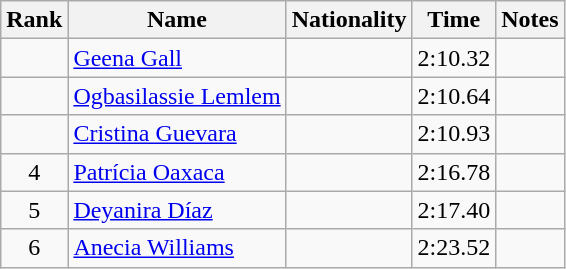<table class="wikitable sortable" style="text-align:center">
<tr>
<th>Rank</th>
<th>Name</th>
<th>Nationality</th>
<th>Time</th>
<th>Notes</th>
</tr>
<tr>
<td align=center></td>
<td align=left><a href='#'>Geena Gall</a></td>
<td align=left></td>
<td>2:10.32</td>
<td></td>
</tr>
<tr>
<td align=center></td>
<td align=left><a href='#'>Ogbasilassie Lemlem</a></td>
<td align=left></td>
<td>2:10.64</td>
<td></td>
</tr>
<tr>
<td align=center></td>
<td align=left><a href='#'>Cristina Guevara</a></td>
<td align=left></td>
<td>2:10.93</td>
<td></td>
</tr>
<tr>
<td align=center>4</td>
<td align=left><a href='#'>Patrícia Oaxaca</a></td>
<td align=left></td>
<td>2:16.78</td>
<td></td>
</tr>
<tr>
<td align=center>5</td>
<td align=left><a href='#'>Deyanira Díaz</a></td>
<td align=left></td>
<td>2:17.40</td>
<td></td>
</tr>
<tr>
<td align=center>6</td>
<td align=left><a href='#'>Anecia Williams</a></td>
<td align=left></td>
<td>2:23.52</td>
<td></td>
</tr>
</table>
